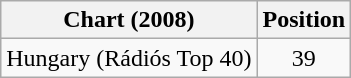<table class="wikitable">
<tr>
<th>Chart (2008)</th>
<th>Position</th>
</tr>
<tr>
<td>Hungary (Rádiós Top 40)</td>
<td align="center">39</td>
</tr>
</table>
